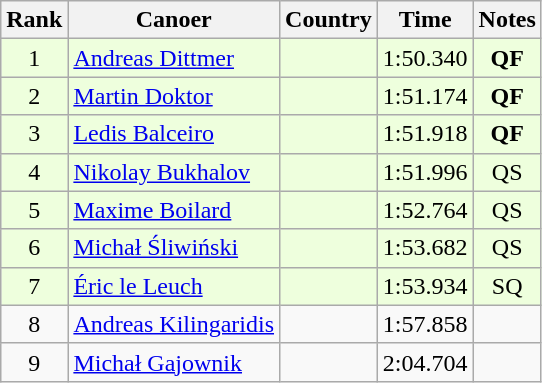<table class="wikitable sortable">
<tr>
<th rowspan=1>Rank</th>
<th rowspan=1>Canoer</th>
<th rowspan=1>Country</th>
<th rowspan=1>Time</th>
<th rowspan=1>Notes</th>
</tr>
<tr bgcolor = "eeffdd">
<td align="center">1</td>
<td align="left"><a href='#'>Andreas Dittmer</a></td>
<td align="left"></td>
<td align="center">1:50.340</td>
<td align="center"><strong>QF</strong></td>
</tr>
<tr bgcolor = "eeffdd">
<td align="center">2</td>
<td align="left"><a href='#'>Martin Doktor</a></td>
<td align="left"></td>
<td align="center">1:51.174</td>
<td align="center"><strong>QF</strong></td>
</tr>
<tr bgcolor = "eeffdd">
<td align="center">3</td>
<td align="left"><a href='#'>Ledis Balceiro</a></td>
<td align="left"></td>
<td align="center">1:51.918</td>
<td align="center"><strong>QF</strong></td>
</tr>
<tr bgcolor = "eeffdd">
<td align="center">4</td>
<td align="left"><a href='#'>Nikolay Bukhalov</a></td>
<td align="left"></td>
<td align="center">1:51.996</td>
<td align="center">QS</td>
</tr>
<tr bgcolor = "eeffdd">
<td align="center">5</td>
<td align="left"><a href='#'>Maxime Boilard</a></td>
<td align="left"></td>
<td align="center">1:52.764</td>
<td align="center">QS</td>
</tr>
<tr bgcolor = "eeffdd">
<td align="center">6</td>
<td align="left"><a href='#'>Michał Śliwiński</a></td>
<td align="left"></td>
<td align="center">1:53.682</td>
<td align="center">QS</td>
</tr>
<tr bgcolor = "eeffdd">
<td align="center">7</td>
<td align="left"><a href='#'>Éric le Leuch</a></td>
<td align="left"></td>
<td align="center">1:53.934</td>
<td align="center">SQ</td>
</tr>
<tr>
<td align="center">8</td>
<td align="left"><a href='#'>Andreas Kilingaridis</a></td>
<td align="left"></td>
<td align="center">1:57.858</td>
<td align="center"></td>
</tr>
<tr>
<td align="center">9</td>
<td align="left"><a href='#'>Michał Gajownik</a></td>
<td align="left"></td>
<td align="center">2:04.704</td>
<td align="center"></td>
</tr>
</table>
